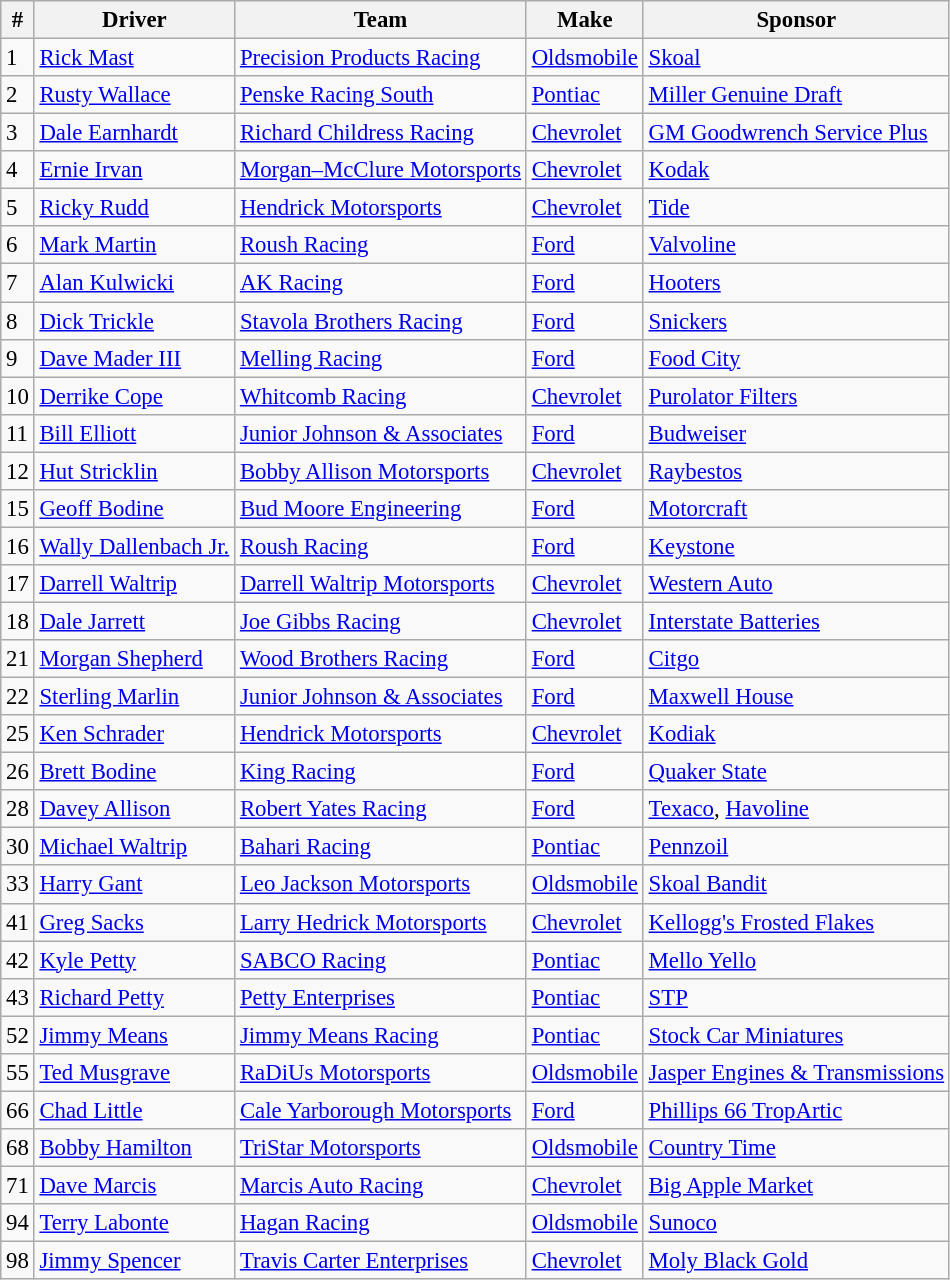<table class="wikitable" style="font-size:95%">
<tr>
<th>#</th>
<th>Driver</th>
<th>Team</th>
<th>Make</th>
<th>Sponsor</th>
</tr>
<tr>
<td>1</td>
<td><a href='#'>Rick Mast</a></td>
<td><a href='#'>Precision Products Racing</a></td>
<td><a href='#'>Oldsmobile</a></td>
<td><a href='#'>Skoal</a></td>
</tr>
<tr>
<td>2</td>
<td><a href='#'>Rusty Wallace</a></td>
<td><a href='#'>Penske Racing South</a></td>
<td><a href='#'>Pontiac</a></td>
<td><a href='#'>Miller Genuine Draft</a></td>
</tr>
<tr>
<td>3</td>
<td><a href='#'>Dale Earnhardt</a></td>
<td><a href='#'>Richard Childress Racing</a></td>
<td><a href='#'>Chevrolet</a></td>
<td><a href='#'>GM Goodwrench Service Plus</a></td>
</tr>
<tr>
<td>4</td>
<td><a href='#'>Ernie Irvan</a></td>
<td><a href='#'>Morgan–McClure Motorsports</a></td>
<td><a href='#'>Chevrolet</a></td>
<td><a href='#'>Kodak</a></td>
</tr>
<tr>
<td>5</td>
<td><a href='#'>Ricky Rudd</a></td>
<td><a href='#'>Hendrick Motorsports</a></td>
<td><a href='#'>Chevrolet</a></td>
<td><a href='#'>Tide</a></td>
</tr>
<tr>
<td>6</td>
<td><a href='#'>Mark Martin</a></td>
<td><a href='#'>Roush Racing</a></td>
<td><a href='#'>Ford</a></td>
<td><a href='#'>Valvoline</a></td>
</tr>
<tr>
<td>7</td>
<td><a href='#'>Alan Kulwicki</a></td>
<td><a href='#'>AK Racing</a></td>
<td><a href='#'>Ford</a></td>
<td><a href='#'>Hooters</a></td>
</tr>
<tr>
<td>8</td>
<td><a href='#'>Dick Trickle</a></td>
<td><a href='#'>Stavola Brothers Racing</a></td>
<td><a href='#'>Ford</a></td>
<td><a href='#'>Snickers</a></td>
</tr>
<tr>
<td>9</td>
<td><a href='#'>Dave Mader III</a></td>
<td><a href='#'>Melling Racing</a></td>
<td><a href='#'>Ford</a></td>
<td><a href='#'>Food City</a></td>
</tr>
<tr>
<td>10</td>
<td><a href='#'>Derrike Cope</a></td>
<td><a href='#'>Whitcomb Racing</a></td>
<td><a href='#'>Chevrolet</a></td>
<td><a href='#'>Purolator Filters</a></td>
</tr>
<tr>
<td>11</td>
<td><a href='#'>Bill Elliott</a></td>
<td><a href='#'>Junior Johnson & Associates</a></td>
<td><a href='#'>Ford</a></td>
<td><a href='#'>Budweiser</a></td>
</tr>
<tr>
<td>12</td>
<td><a href='#'>Hut Stricklin</a></td>
<td><a href='#'>Bobby Allison Motorsports</a></td>
<td><a href='#'>Chevrolet</a></td>
<td><a href='#'>Raybestos</a></td>
</tr>
<tr>
<td>15</td>
<td><a href='#'>Geoff Bodine</a></td>
<td><a href='#'>Bud Moore Engineering</a></td>
<td><a href='#'>Ford</a></td>
<td><a href='#'>Motorcraft</a></td>
</tr>
<tr>
<td>16</td>
<td><a href='#'>Wally Dallenbach Jr.</a></td>
<td><a href='#'>Roush Racing</a></td>
<td><a href='#'>Ford</a></td>
<td><a href='#'>Keystone</a></td>
</tr>
<tr>
<td>17</td>
<td><a href='#'>Darrell Waltrip</a></td>
<td><a href='#'>Darrell Waltrip Motorsports</a></td>
<td><a href='#'>Chevrolet</a></td>
<td><a href='#'>Western Auto</a></td>
</tr>
<tr>
<td>18</td>
<td><a href='#'>Dale Jarrett</a></td>
<td><a href='#'>Joe Gibbs Racing</a></td>
<td><a href='#'>Chevrolet</a></td>
<td><a href='#'>Interstate Batteries</a></td>
</tr>
<tr>
<td>21</td>
<td><a href='#'>Morgan Shepherd</a></td>
<td><a href='#'>Wood Brothers Racing</a></td>
<td><a href='#'>Ford</a></td>
<td><a href='#'>Citgo</a></td>
</tr>
<tr>
<td>22</td>
<td><a href='#'>Sterling Marlin</a></td>
<td><a href='#'>Junior Johnson & Associates</a></td>
<td><a href='#'>Ford</a></td>
<td><a href='#'>Maxwell House</a></td>
</tr>
<tr>
<td>25</td>
<td><a href='#'>Ken Schrader</a></td>
<td><a href='#'>Hendrick Motorsports</a></td>
<td><a href='#'>Chevrolet</a></td>
<td><a href='#'>Kodiak</a></td>
</tr>
<tr>
<td>26</td>
<td><a href='#'>Brett Bodine</a></td>
<td><a href='#'>King Racing</a></td>
<td><a href='#'>Ford</a></td>
<td><a href='#'>Quaker State</a></td>
</tr>
<tr>
<td>28</td>
<td><a href='#'>Davey Allison</a></td>
<td><a href='#'>Robert Yates Racing</a></td>
<td><a href='#'>Ford</a></td>
<td><a href='#'>Texaco</a>, <a href='#'>Havoline</a></td>
</tr>
<tr>
<td>30</td>
<td><a href='#'>Michael Waltrip</a></td>
<td><a href='#'>Bahari Racing</a></td>
<td><a href='#'>Pontiac</a></td>
<td><a href='#'>Pennzoil</a></td>
</tr>
<tr>
<td>33</td>
<td><a href='#'>Harry Gant</a></td>
<td><a href='#'>Leo Jackson Motorsports</a></td>
<td><a href='#'>Oldsmobile</a></td>
<td><a href='#'>Skoal Bandit</a></td>
</tr>
<tr>
<td>41</td>
<td><a href='#'>Greg Sacks</a></td>
<td><a href='#'>Larry Hedrick Motorsports</a></td>
<td><a href='#'>Chevrolet</a></td>
<td><a href='#'>Kellogg's Frosted Flakes</a></td>
</tr>
<tr>
<td>42</td>
<td><a href='#'>Kyle Petty</a></td>
<td><a href='#'>SABCO Racing</a></td>
<td><a href='#'>Pontiac</a></td>
<td><a href='#'>Mello Yello</a></td>
</tr>
<tr>
<td>43</td>
<td><a href='#'>Richard Petty</a></td>
<td><a href='#'>Petty Enterprises</a></td>
<td><a href='#'>Pontiac</a></td>
<td><a href='#'>STP</a></td>
</tr>
<tr>
<td>52</td>
<td><a href='#'>Jimmy Means</a></td>
<td><a href='#'>Jimmy Means Racing</a></td>
<td><a href='#'>Pontiac</a></td>
<td><a href='#'>Stock Car Miniatures</a></td>
</tr>
<tr>
<td>55</td>
<td><a href='#'>Ted Musgrave</a></td>
<td><a href='#'>RaDiUs Motorsports</a></td>
<td><a href='#'>Oldsmobile</a></td>
<td><a href='#'>Jasper Engines & Transmissions</a></td>
</tr>
<tr>
<td>66</td>
<td><a href='#'>Chad Little</a></td>
<td><a href='#'>Cale Yarborough Motorsports</a></td>
<td><a href='#'>Ford</a></td>
<td><a href='#'>Phillips 66 TropArtic</a></td>
</tr>
<tr>
<td>68</td>
<td><a href='#'>Bobby Hamilton</a></td>
<td><a href='#'>TriStar Motorsports</a></td>
<td><a href='#'>Oldsmobile</a></td>
<td><a href='#'>Country Time</a></td>
</tr>
<tr>
<td>71</td>
<td><a href='#'>Dave Marcis</a></td>
<td><a href='#'>Marcis Auto Racing</a></td>
<td><a href='#'>Chevrolet</a></td>
<td><a href='#'>Big Apple Market</a></td>
</tr>
<tr>
<td>94</td>
<td><a href='#'>Terry Labonte</a></td>
<td><a href='#'>Hagan Racing</a></td>
<td><a href='#'>Oldsmobile</a></td>
<td><a href='#'>Sunoco</a></td>
</tr>
<tr>
<td>98</td>
<td><a href='#'>Jimmy Spencer</a></td>
<td><a href='#'>Travis Carter Enterprises</a></td>
<td><a href='#'>Chevrolet</a></td>
<td><a href='#'>Moly Black Gold</a></td>
</tr>
</table>
